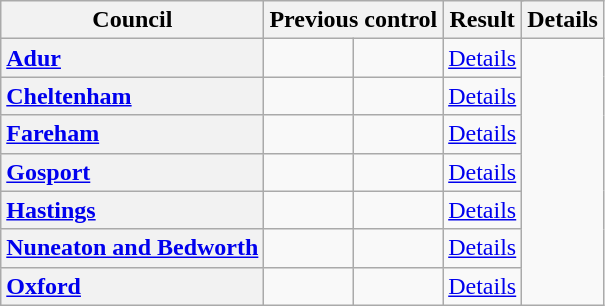<table class="wikitable">
<tr>
<th scope="col">Council</th>
<th colspan=2>Previous control</th>
<th colspan=2>Result</th>
<th colspan=2>Details</th>
</tr>
<tr>
<th scope="row" style="text-align: left;"><a href='#'>Adur</a></th>
<td></td>
<td></td>
<td><a href='#'>Details</a></td>
</tr>
<tr>
<th scope="row" style="text-align: left;"><a href='#'>Cheltenham</a></th>
<td></td>
<td></td>
<td><a href='#'>Details</a></td>
</tr>
<tr>
<th scope="row" style="text-align: left;"><a href='#'>Fareham</a></th>
<td></td>
<td></td>
<td><a href='#'>Details</a></td>
</tr>
<tr>
<th scope="row" style="text-align: left;"><a href='#'>Gosport</a></th>
<td></td>
<td></td>
<td><a href='#'>Details</a></td>
</tr>
<tr>
<th scope="row" style="text-align: left;"><a href='#'>Hastings</a></th>
<td></td>
<td></td>
<td><a href='#'>Details</a></td>
</tr>
<tr>
<th scope="row" style="text-align: left;"><a href='#'>Nuneaton and Bedworth</a></th>
<td></td>
<td></td>
<td><a href='#'>Details</a></td>
</tr>
<tr>
<th scope="row" style="text-align: left;"><a href='#'>Oxford</a></th>
<td></td>
<td></td>
<td><a href='#'>Details</a></td>
</tr>
</table>
